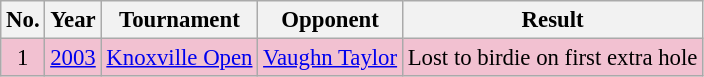<table class="wikitable" style="font-size:95%;">
<tr>
<th>No.</th>
<th>Year</th>
<th>Tournament</th>
<th>Opponent</th>
<th>Result</th>
</tr>
<tr style="background:#F2C1D1;">
<td align=center>1</td>
<td><a href='#'>2003</a></td>
<td><a href='#'>Knoxville Open</a></td>
<td> <a href='#'>Vaughn Taylor</a></td>
<td>Lost to birdie on first extra hole</td>
</tr>
</table>
